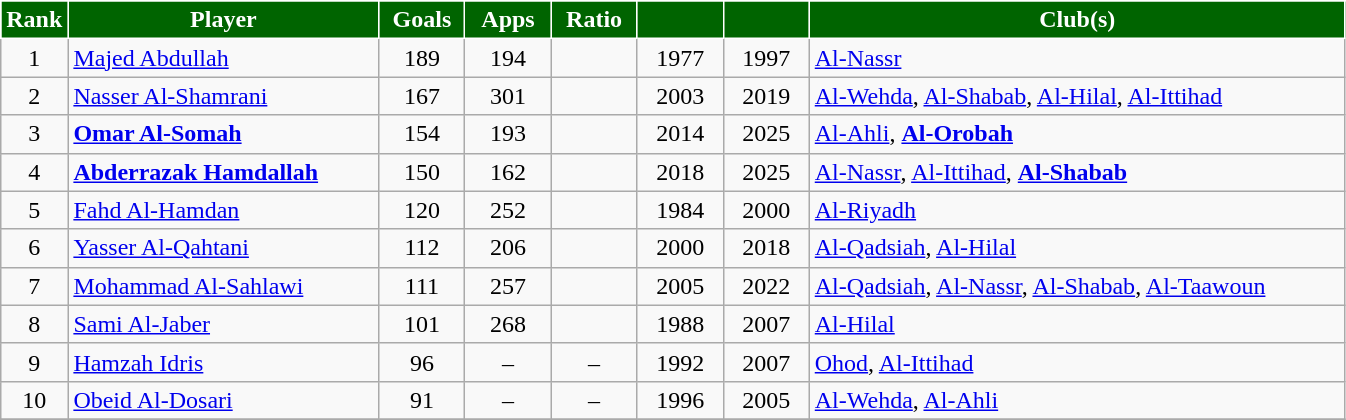<table class="wikitable sortable" style="text-align: center">
<tr>
<th width=10 style="background:darkgreen; color:white; border:1px solid white;">Rank</th>
<th width=200 style="background:darkgreen; color:white; border:1px solid white;">Player</th>
<th width=50 style="background:darkgreen; color:white; border:1px solid white;">Goals</th>
<th width=50 style="background:darkgreen; color:white; border:1px solid white;">Apps</th>
<th width=50 style="background:darkgreen; color:white; border:1px solid white;">Ratio</th>
<th width=50 style="background:darkgreen; color:white; border:1px solid white;"></th>
<th width=50 style="background:darkgreen; color:white; border:1px solid white;"></th>
<th width=350 style="background:darkgreen; color:white; border:1px solid white;">Club(s)</th>
</tr>
<tr>
<td>1</td>
<td align="left"> <a href='#'>Majed Abdullah</a></td>
<td>189</td>
<td>194</td>
<td></td>
<td>1977</td>
<td>1997</td>
<td align="left"><a href='#'>Al-Nassr</a></td>
</tr>
<tr>
<td>2</td>
<td align="left"> <a href='#'>Nasser Al-Shamrani</a></td>
<td>167</td>
<td>301</td>
<td></td>
<td>2003</td>
<td>2019</td>
<td align="left"><a href='#'>Al-Wehda</a>, <a href='#'>Al-Shabab</a>, <a href='#'>Al-Hilal</a>, <a href='#'>Al-Ittihad</a></td>
</tr>
<tr>
<td>3</td>
<td align="left"> <strong><a href='#'>Omar Al-Somah</a></strong></td>
<td>154</td>
<td>193</td>
<td></td>
<td>2014</td>
<td>2025</td>
<td align="left"><a href='#'>Al-Ahli</a>, <strong><a href='#'>Al-Orobah</a></strong></td>
</tr>
<tr>
<td>4</td>
<td align=left> <strong><a href='#'>Abderrazak Hamdallah</a></strong></td>
<td>150</td>
<td>162</td>
<td></td>
<td>2018</td>
<td>2025</td>
<td align=left><a href='#'>Al-Nassr</a>, <a href='#'>Al-Ittihad</a>, <strong><a href='#'>Al-Shabab</a></strong></td>
</tr>
<tr>
<td>5</td>
<td align="left"> <a href='#'>Fahd Al-Hamdan</a></td>
<td>120</td>
<td>252</td>
<td></td>
<td>1984</td>
<td>2000</td>
<td align="left"><a href='#'>Al-Riyadh</a></td>
</tr>
<tr>
<td>6</td>
<td align="left"> <a href='#'>Yasser Al-Qahtani</a></td>
<td>112</td>
<td>206</td>
<td></td>
<td>2000</td>
<td>2018</td>
<td align="left"><a href='#'>Al-Qadsiah</a>, <a href='#'>Al-Hilal</a></td>
</tr>
<tr>
<td>7</td>
<td align="left"> <a href='#'>Mohammad Al-Sahlawi</a></td>
<td>111</td>
<td>257</td>
<td></td>
<td>2005</td>
<td>2022</td>
<td align="left"><a href='#'>Al-Qadsiah</a>, <a href='#'>Al-Nassr</a>, <a href='#'>Al-Shabab</a>, <a href='#'>Al-Taawoun</a></td>
</tr>
<tr>
<td>8</td>
<td align="left"> <a href='#'>Sami Al-Jaber</a></td>
<td>101</td>
<td>268</td>
<td></td>
<td>1988</td>
<td>2007</td>
<td align="left"><a href='#'>Al-Hilal</a></td>
</tr>
<tr>
<td>9</td>
<td align="left"> <a href='#'>Hamzah Idris</a></td>
<td>96</td>
<td>–</td>
<td>–</td>
<td>1992</td>
<td>2007</td>
<td align="left"><a href='#'>Ohod</a>, <a href='#'>Al-Ittihad</a></td>
</tr>
<tr>
<td>10</td>
<td align="left"> <a href='#'>Obeid Al-Dosari</a></td>
<td>91</td>
<td>–</td>
<td>–</td>
<td>1996</td>
<td>2005</td>
<td align="left"><a href='#'>Al-Wehda</a>, <a href='#'>Al-Ahli</a></td>
</tr>
<tr>
</tr>
</table>
